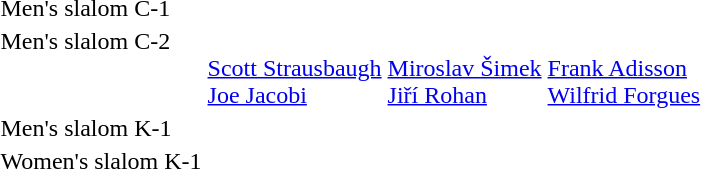<table>
<tr>
<td>Men's slalom C-1<br></td>
<td></td>
<td></td>
<td></td>
</tr>
<tr valign="top">
<td>Men's slalom C-2<br></td>
<td><br><a href='#'>Scott Strausbaugh</a><br><a href='#'>Joe Jacobi</a></td>
<td><br><a href='#'>Miroslav Šimek</a><br><a href='#'>Jiří Rohan</a></td>
<td><br><a href='#'>Frank Adisson</a><br><a href='#'>Wilfrid Forgues</a></td>
</tr>
<tr>
<td>Men's slalom K-1<br></td>
<td></td>
<td></td>
<td></td>
</tr>
<tr>
<td>Women's slalom K-1<br></td>
<td></td>
<td></td>
<td></td>
</tr>
</table>
